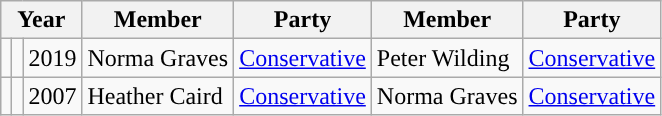<table class="wikitable">
<tr>
<th colspan="3">Year</th>
<th>Member</th>
<th>Party</th>
<th>Member</th>
<th>Party</th>
</tr>
<tr>
<td style="background-color: "></td>
<td style="background-color: "></td>
<td>2019</td>
<td>Norma Graves</td>
<td><a href='#'>Conservative</a></td>
<td>Peter Wilding</td>
<td><a href='#'>Conservative</a></td>
</tr>
<tr>
<td style="background-color: "></td>
<td style="background-color: "></td>
<td>2007</td>
<td>Heather Caird</td>
<td><a href='#'>Conservative</a></td>
<td>Norma Graves</td>
<td><a href='#'>Conservative</a></td>
</tr>
</table>
